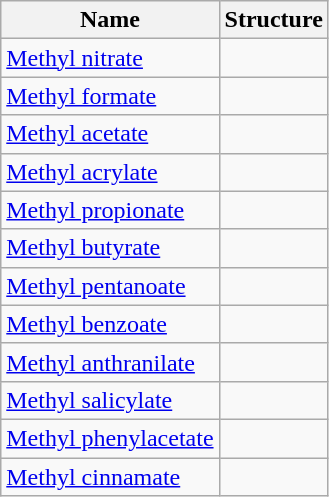<table class="wikitable skin-invert-image">
<tr>
<th>Name</th>
<th>Structure</th>
</tr>
<tr>
<td><a href='#'>Methyl nitrate</a></td>
<td></td>
</tr>
<tr>
<td><a href='#'>Methyl formate</a></td>
<td></td>
</tr>
<tr>
<td><a href='#'>Methyl acetate</a></td>
<td></td>
</tr>
<tr>
<td><a href='#'>Methyl acrylate</a></td>
<td></td>
</tr>
<tr>
<td><a href='#'>Methyl propionate</a></td>
<td></td>
</tr>
<tr>
<td><a href='#'>Methyl butyrate</a></td>
<td></td>
</tr>
<tr>
<td><a href='#'>Methyl pentanoate</a></td>
<td></td>
</tr>
<tr>
<td><a href='#'>Methyl benzoate</a></td>
<td></td>
</tr>
<tr>
<td><a href='#'>Methyl anthranilate</a></td>
<td></td>
</tr>
<tr>
<td><a href='#'>Methyl salicylate</a></td>
<td></td>
</tr>
<tr>
<td><a href='#'>Methyl phenylacetate</a></td>
<td></td>
</tr>
<tr>
<td><a href='#'>Methyl cinnamate</a></td>
<td></td>
</tr>
</table>
